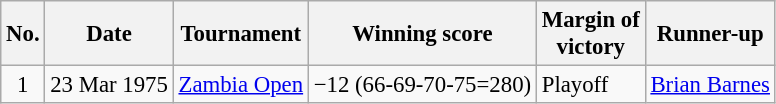<table class="wikitable" style="font-size:95%;">
<tr>
<th>No.</th>
<th>Date</th>
<th>Tournament</th>
<th>Winning score</th>
<th>Margin of<br>victory</th>
<th>Runner-up</th>
</tr>
<tr>
<td align=center>1</td>
<td align=right>23 Mar 1975</td>
<td><a href='#'>Zambia Open</a></td>
<td>−12 (66-69-70-75=280)</td>
<td>Playoff</td>
<td> <a href='#'>Brian Barnes</a></td>
</tr>
</table>
